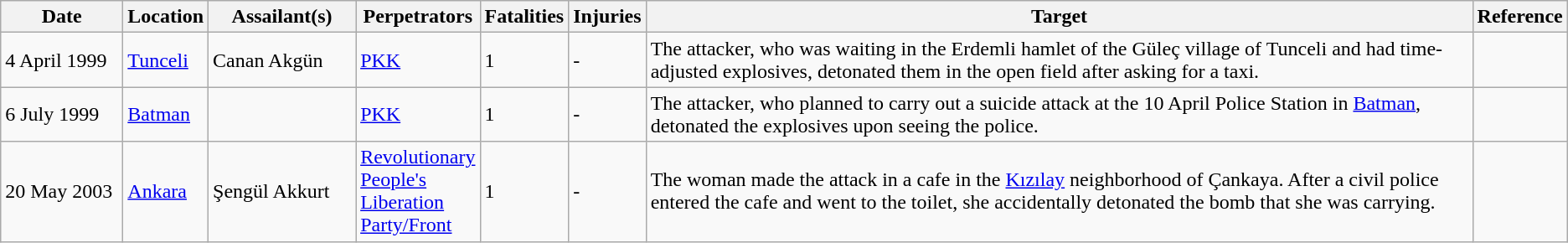<table class="wikitable sortable">
<tr>
<th width=90>Date</th>
<th>Location</th>
<th width=110; class=unsortable>Assailant(s)</th>
<th width=90>Perpetrators</th>
<th>Fatalities</th>
<th>Injuries</th>
<th class=unsortable>Target</th>
<th class=unsortable>Reference</th>
</tr>
<tr>
<td>4 April 1999</td>
<td><a href='#'>Tunceli</a></td>
<td>Canan Akgün</td>
<td><a href='#'>PKK</a></td>
<td>1</td>
<td>-</td>
<td>The attacker, who was waiting in the Erdemli hamlet of the Güleç village of Tunceli and had time-adjusted explosives, detonated them in the open field after asking for a taxi.</td>
<td></td>
</tr>
<tr>
<td>6 July 1999</td>
<td><a href='#'>Batman</a></td>
<td></td>
<td><a href='#'>PKK</a></td>
<td>1</td>
<td>-</td>
<td>The attacker, who planned to carry out a suicide attack at the 10 April Police Station in <a href='#'>Batman</a>, detonated the explosives upon seeing the police.</td>
<td></td>
</tr>
<tr>
<td>20 May 2003</td>
<td><a href='#'>Ankara</a></td>
<td>Şengül Akkurt</td>
<td><a href='#'>Revolutionary People's Liberation Party/Front</a></td>
<td>1</td>
<td>-</td>
<td>The woman made the attack in a cafe in the <a href='#'>Kızılay</a> neighborhood of Çankaya. After a civil police entered the cafe and went to the toilet, she accidentally detonated the bomb that she was carrying.</td>
<td></td>
</tr>
</table>
